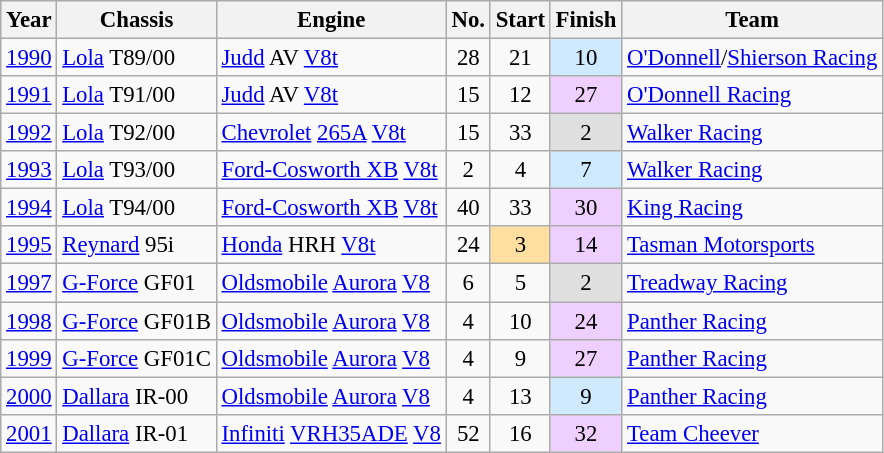<table class="wikitable" style="font-size: 95%">
<tr>
<th>Year</th>
<th>Chassis</th>
<th>Engine</th>
<th>No.</th>
<th>Start</th>
<th>Finish</th>
<th>Team</th>
</tr>
<tr>
<td><a href='#'>1990</a></td>
<td><a href='#'>Lola</a> T89/00</td>
<td><a href='#'>Judd</a> AV <a href='#'>V8</a><a href='#'>t</a></td>
<td align=center>28</td>
<td align=center>21</td>
<td align=center style="background:#CFEAFF;">10</td>
<td><a href='#'>O'Donnell</a>/<a href='#'>Shierson Racing</a></td>
</tr>
<tr>
<td><a href='#'>1991</a></td>
<td><a href='#'>Lola</a> T91/00</td>
<td><a href='#'>Judd</a> AV <a href='#'>V8</a><a href='#'>t</a></td>
<td align=center>15</td>
<td align=center>12</td>
<td align=center style="background:#EFCFFF;">27</td>
<td><a href='#'>O'Donnell Racing</a></td>
</tr>
<tr>
<td><a href='#'>1992</a></td>
<td><a href='#'>Lola</a> T92/00</td>
<td><a href='#'>Chevrolet</a> <a href='#'>265A</a> <a href='#'>V8</a><a href='#'>t</a></td>
<td align=center>15</td>
<td align=center>33</td>
<td align=center style="background:#DFDFDF;">2</td>
<td><a href='#'>Walker Racing</a></td>
</tr>
<tr>
<td><a href='#'>1993</a></td>
<td><a href='#'>Lola</a> T93/00</td>
<td><a href='#'>Ford-Cosworth XB</a> <a href='#'>V8</a><a href='#'>t</a></td>
<td align=center>2</td>
<td align=center>4</td>
<td align=center style="background:#CFEAFF;">7</td>
<td><a href='#'>Walker Racing</a></td>
</tr>
<tr>
<td><a href='#'>1994</a></td>
<td><a href='#'>Lola</a> T94/00</td>
<td><a href='#'>Ford-Cosworth XB</a> <a href='#'>V8</a><a href='#'>t</a></td>
<td align=center>40</td>
<td align=center>33</td>
<td align=center style="background:#EFCFFF;">30</td>
<td><a href='#'>King Racing</a></td>
</tr>
<tr>
<td><a href='#'>1995</a></td>
<td><a href='#'>Reynard</a> 95i</td>
<td><a href='#'>Honda</a> HRH <a href='#'>V8</a><a href='#'>t</a></td>
<td align=center>24</td>
<td align=center style="background:#FFDF9F;">3</td>
<td align=center style="background:#EFCFFF;">14</td>
<td><a href='#'>Tasman Motorsports</a></td>
</tr>
<tr>
<td><a href='#'>1997</a></td>
<td><a href='#'>G-Force</a> GF01</td>
<td><a href='#'>Oldsmobile</a> <a href='#'>Aurora</a> <a href='#'>V8</a></td>
<td align=center>6</td>
<td align=center>5</td>
<td align=center style="background:#DFDFDF;">2</td>
<td><a href='#'>Treadway Racing</a></td>
</tr>
<tr>
<td><a href='#'>1998</a></td>
<td><a href='#'>G-Force</a> GF01B</td>
<td><a href='#'>Oldsmobile</a> <a href='#'>Aurora</a> <a href='#'>V8</a></td>
<td align=center>4</td>
<td align=center>10</td>
<td align=center style="background:#EFCFFF;">24</td>
<td><a href='#'>Panther Racing</a></td>
</tr>
<tr>
<td><a href='#'>1999</a></td>
<td><a href='#'>G-Force</a> GF01C</td>
<td><a href='#'>Oldsmobile</a> <a href='#'>Aurora</a> <a href='#'>V8</a></td>
<td align=center>4</td>
<td align=center>9</td>
<td align=center style="background:#EFCFFF;">27</td>
<td><a href='#'>Panther Racing</a></td>
</tr>
<tr>
<td><a href='#'>2000</a></td>
<td><a href='#'>Dallara</a> IR-00</td>
<td><a href='#'>Oldsmobile</a> <a href='#'>Aurora</a> <a href='#'>V8</a></td>
<td align=center>4</td>
<td align=center>13</td>
<td align=center style="background:#CFEAFF;">9</td>
<td><a href='#'>Panther Racing</a></td>
</tr>
<tr>
<td><a href='#'>2001</a></td>
<td><a href='#'>Dallara</a> IR-01</td>
<td><a href='#'>Infiniti</a> <a href='#'>VRH35ADE</a> <a href='#'>V8</a></td>
<td align=center>52</td>
<td align=center>16</td>
<td align=center style="background:#EFCFFF;">32</td>
<td><a href='#'>Team Cheever</a></td>
</tr>
</table>
